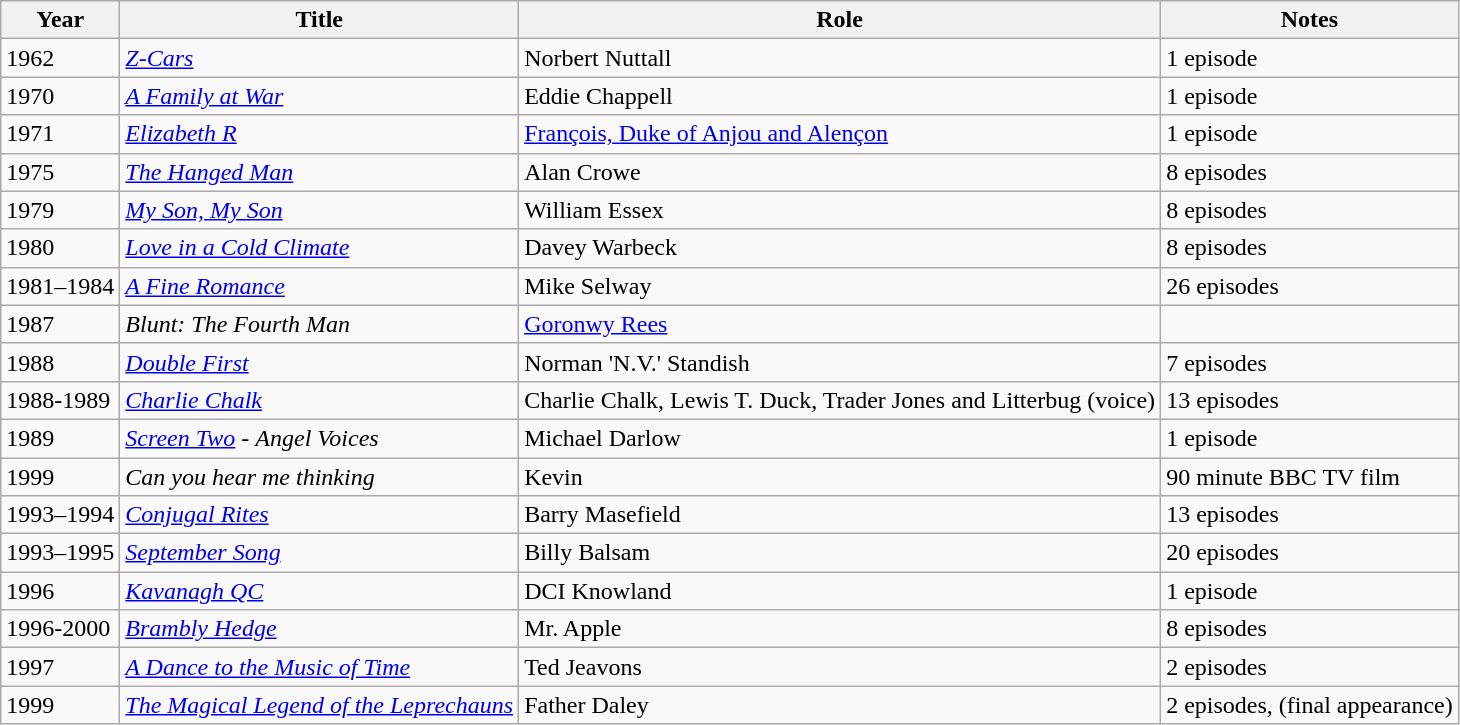<table class="wikitable">
<tr>
<th>Year</th>
<th>Title</th>
<th>Role</th>
<th>Notes</th>
</tr>
<tr>
<td>1962</td>
<td><em><a href='#'>Z-Cars</a></em></td>
<td>Norbert Nuttall</td>
<td>1 episode</td>
</tr>
<tr>
<td>1970</td>
<td><em><a href='#'>A Family at War</a></em></td>
<td>Eddie Chappell</td>
<td>1 episode</td>
</tr>
<tr>
<td>1971</td>
<td><em><a href='#'>Elizabeth R</a></em></td>
<td><a href='#'>François, Duke of Anjou and Alençon</a></td>
<td>1 episode</td>
</tr>
<tr>
<td>1975</td>
<td><em><a href='#'>The Hanged Man</a></em></td>
<td>Alan Crowe</td>
<td>8 episodes</td>
</tr>
<tr>
<td>1979</td>
<td><em><a href='#'>My Son, My Son</a></em></td>
<td>William Essex</td>
<td>8 episodes</td>
</tr>
<tr>
<td>1980</td>
<td><em><a href='#'>Love in a Cold Climate</a></em></td>
<td>Davey Warbeck</td>
<td>8 episodes</td>
</tr>
<tr>
<td>1981–1984</td>
<td><em><a href='#'>A Fine Romance</a></em></td>
<td>Mike Selway</td>
<td>26 episodes</td>
</tr>
<tr>
<td>1987</td>
<td><em>Blunt: The Fourth Man</em> </td>
<td><a href='#'>Goronwy Rees</a></td>
<td></td>
</tr>
<tr>
<td>1988</td>
<td><em><a href='#'>Double First</a></em></td>
<td>Norman 'N.V.' Standish</td>
<td>7 episodes</td>
</tr>
<tr>
<td>1988-1989</td>
<td><em><a href='#'>Charlie Chalk</a></em></td>
<td>Charlie Chalk, Lewis T. Duck, Trader Jones and Litterbug (voice)</td>
<td>13 episodes</td>
</tr>
<tr>
<td>1989</td>
<td><em><a href='#'>Screen Two</a></em> - <em>Angel Voices</em></td>
<td>Michael Darlow</td>
<td>1 episode</td>
</tr>
<tr>
<td>1999</td>
<td><em>Can you hear me thinking</em></td>
<td>Kevin</td>
<td>90 minute BBC TV film</td>
</tr>
<tr>
<td>1993–1994</td>
<td><em><a href='#'>Conjugal Rites</a></em></td>
<td>Barry Masefield</td>
<td>13 episodes</td>
</tr>
<tr>
<td>1993–1995</td>
<td><em><a href='#'>September Song</a></em></td>
<td>Billy Balsam</td>
<td>20 episodes</td>
</tr>
<tr>
<td>1996</td>
<td><em><a href='#'>Kavanagh QC</a></em></td>
<td>DCI Knowland</td>
<td>1 episode</td>
</tr>
<tr>
<td>1996-2000</td>
<td><em><a href='#'>Brambly Hedge</a></em></td>
<td>Mr. Apple</td>
<td>8 episodes</td>
</tr>
<tr>
<td>1997</td>
<td><em><a href='#'>A Dance to the Music of Time</a></em></td>
<td>Ted Jeavons</td>
<td>2 episodes</td>
</tr>
<tr>
<td>1999</td>
<td><em><a href='#'>The Magical Legend of the Leprechauns</a></em></td>
<td>Father Daley</td>
<td>2 episodes, (final appearance)</td>
</tr>
</table>
